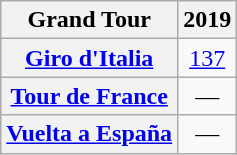<table class="wikitable plainrowheaders">
<tr>
<th>Grand Tour</th>
<th scope="col">2019</th>
</tr>
<tr style="text-align:center;">
<th scope="row"> <a href='#'>Giro d'Italia</a></th>
<td><a href='#'>137</a></td>
</tr>
<tr style="text-align:center;">
<th scope="row"> <a href='#'>Tour de France</a></th>
<td>—</td>
</tr>
<tr style="text-align:center;">
<th scope="row"> <a href='#'>Vuelta a España</a></th>
<td>—</td>
</tr>
</table>
